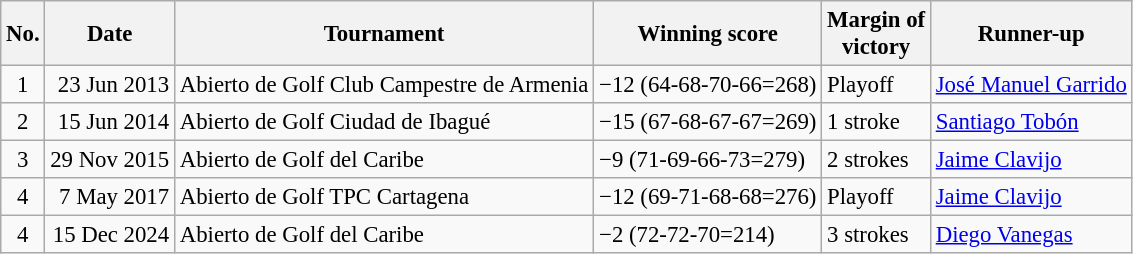<table class="wikitable" style="font-size:95%;">
<tr>
<th>No.</th>
<th>Date</th>
<th>Tournament</th>
<th>Winning score</th>
<th>Margin of<br>victory</th>
<th>Runner-up</th>
</tr>
<tr>
<td align=center>1</td>
<td align=right>23 Jun 2013</td>
<td>Abierto de Golf Club Campestre de Armenia</td>
<td>−12 (64-68-70-66=268)</td>
<td>Playoff</td>
<td> <a href='#'>José Manuel Garrido</a></td>
</tr>
<tr>
<td align=center>2</td>
<td align=right>15 Jun 2014</td>
<td>Abierto de Golf Ciudad de Ibagué</td>
<td>−15 (67-68-67-67=269)</td>
<td>1 stroke</td>
<td> <a href='#'>Santiago Tobón</a></td>
</tr>
<tr>
<td align=center>3</td>
<td align=right>29 Nov 2015</td>
<td>Abierto de Golf del Caribe</td>
<td>−9 (71-69-66-73=279)</td>
<td>2 strokes</td>
<td> <a href='#'>Jaime Clavijo</a></td>
</tr>
<tr>
<td align=center>4</td>
<td align=right>7 May 2017</td>
<td>Abierto de Golf TPC Cartagena</td>
<td>−12 (69-71-68-68=276)</td>
<td>Playoff</td>
<td> <a href='#'>Jaime Clavijo</a></td>
</tr>
<tr>
<td align=center>4</td>
<td align=right>15 Dec 2024</td>
<td>Abierto de Golf del Caribe</td>
<td>−2 (72-72-70=214)</td>
<td>3 strokes</td>
<td> <a href='#'>Diego Vanegas</a></td>
</tr>
</table>
